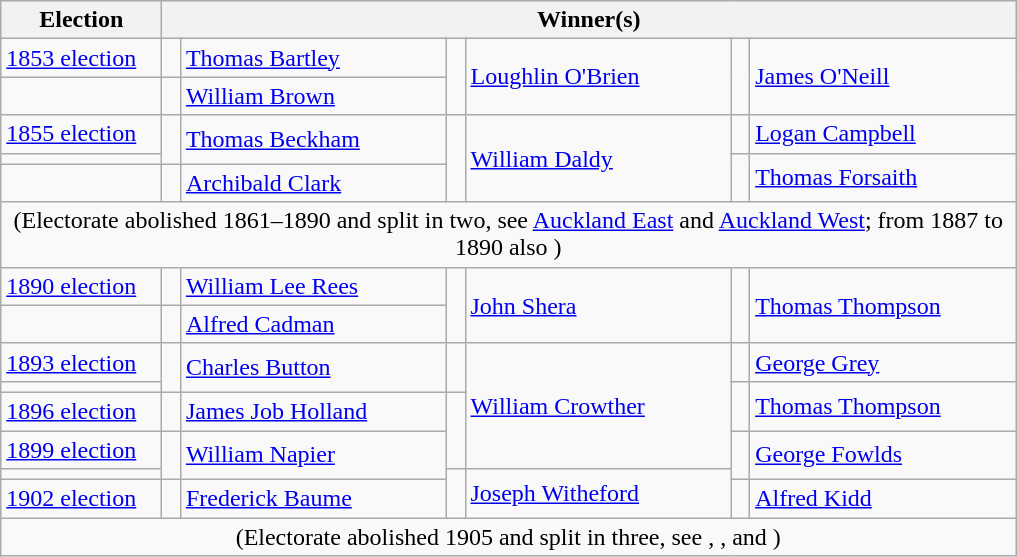<table class="wikitable">
<tr>
<th>Election</th>
<th colspan=6>Winner(s)</th>
</tr>
<tr>
<td width=100px><a href='#'>1853 election</a></td>
<td width=5px bgcolor=></td>
<td Width=170px><a href='#'>Thomas Bartley</a></td>
<td width=5px rowspan=2 bgcolor=></td>
<td width=170px rowspan=2><a href='#'>Loughlin O'Brien</a></td>
<td width=5px rowspan=2 bgcolor=></td>
<td width=170px rowspan=2><a href='#'>James O'Neill</a></td>
</tr>
<tr>
<td></td>
<td bgcolor=></td>
<td><a href='#'>William Brown</a></td>
</tr>
<tr>
<td><a href='#'>1855 election</a></td>
<td rowspan=2 bgcolor=></td>
<td rowspan=2><a href='#'>Thomas Beckham</a></td>
<td rowspan=3 bgcolor=></td>
<td rowspan=3><a href='#'>William Daldy</a></td>
<td bgcolor=></td>
<td><a href='#'>Logan Campbell</a></td>
</tr>
<tr>
<td></td>
<td rowspan=2 bgcolor=></td>
<td rowspan=2><a href='#'>Thomas Forsaith</a></td>
</tr>
<tr>
<td></td>
<td bgcolor=></td>
<td><a href='#'>Archibald Clark</a></td>
</tr>
<tr>
<td colspan=7 align=center><span>(Electorate abolished 1861–1890 and split in two, see <a href='#'>Auckland East</a> and <a href='#'>Auckland West</a>; from 1887 to 1890 also )</span></td>
</tr>
<tr>
<td><a href='#'>1890 election</a></td>
<td bgcolor=></td>
<td><a href='#'>William Lee Rees</a></td>
<td rowspan=2 bgcolor=></td>
<td rowspan=2><a href='#'>John Shera</a></td>
<td rowspan=2 bgcolor=></td>
<td rowspan=2><a href='#'>Thomas Thompson</a></td>
</tr>
<tr>
<td></td>
<td bgcolor=></td>
<td><a href='#'>Alfred Cadman</a></td>
</tr>
<tr>
<td><a href='#'>1893 election</a></td>
<td rowspan=2 bgcolor=></td>
<td rowspan=2><a href='#'>Charles Button</a></td>
<td rowspan=2 bgcolor=></td>
<td rowspan=4><a href='#'>William Crowther</a></td>
<td bgcolor=></td>
<td><a href='#'>George Grey</a></td>
</tr>
<tr>
<td></td>
<td rowspan=2 bgcolor=></td>
<td rowspan=2><a href='#'>Thomas Thompson</a></td>
</tr>
<tr>
<td><a href='#'>1896 election</a></td>
<td bgcolor=></td>
<td><a href='#'>James Job Holland</a></td>
<td rowspan=2 bgcolor=></td>
</tr>
<tr>
<td><a href='#'>1899 election</a></td>
<td rowspan=2 bgcolor=></td>
<td rowspan=2><a href='#'>William Napier</a></td>
<td rowspan=2 bgcolor=></td>
<td rowspan=2><a href='#'>George Fowlds</a></td>
</tr>
<tr>
<td></td>
<td rowspan=2 bgcolor=></td>
<td rowspan=2><a href='#'>Joseph Witheford</a></td>
</tr>
<tr>
<td><a href='#'>1902 election</a></td>
<td bgcolor=></td>
<td><a href='#'>Frederick Baume</a></td>
<td bgcolor=></td>
<td><a href='#'>Alfred Kidd</a></td>
</tr>
<tr>
<td colspan=7 align=center><span>(Electorate abolished 1905 and split in three, see , , and )</span></td>
</tr>
</table>
